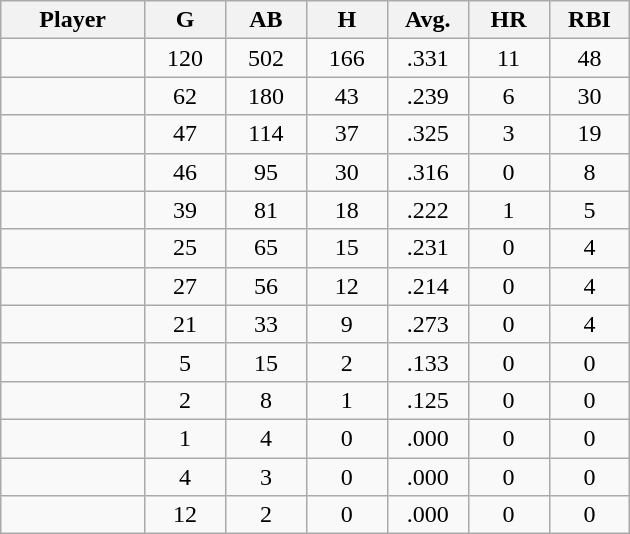<table class="wikitable sortable">
<tr>
<th bgcolor="#DDDDFF" width="16%">Player</th>
<th bgcolor="#DDDDFF" width="9%">G</th>
<th bgcolor="#DDDDFF" width="9%">AB</th>
<th bgcolor="#DDDDFF" width="9%">H</th>
<th bgcolor="#DDDDFF" width="9%">Avg.</th>
<th bgcolor="#DDDDFF" width="9%">HR</th>
<th bgcolor="#DDDDFF" width="9%">RBI</th>
</tr>
<tr align="center">
<td></td>
<td>120</td>
<td>502</td>
<td>166</td>
<td>.331</td>
<td>11</td>
<td>48</td>
</tr>
<tr align="center">
<td></td>
<td>62</td>
<td>180</td>
<td>43</td>
<td>.239</td>
<td>6</td>
<td>30</td>
</tr>
<tr align="center">
<td></td>
<td>47</td>
<td>114</td>
<td>37</td>
<td>.325</td>
<td>3</td>
<td>19</td>
</tr>
<tr align="center">
<td></td>
<td>46</td>
<td>95</td>
<td>30</td>
<td>.316</td>
<td>0</td>
<td>8</td>
</tr>
<tr align="center">
<td></td>
<td>39</td>
<td>81</td>
<td>18</td>
<td>.222</td>
<td>1</td>
<td>5</td>
</tr>
<tr align="center">
<td></td>
<td>25</td>
<td>65</td>
<td>15</td>
<td>.231</td>
<td>0</td>
<td>4</td>
</tr>
<tr align="center">
<td></td>
<td>27</td>
<td>56</td>
<td>12</td>
<td>.214</td>
<td>0</td>
<td>4</td>
</tr>
<tr align="center">
<td></td>
<td>21</td>
<td>33</td>
<td>9</td>
<td>.273</td>
<td>0</td>
<td>4</td>
</tr>
<tr align="center">
<td></td>
<td>5</td>
<td>15</td>
<td>2</td>
<td>.133</td>
<td>0</td>
<td>0</td>
</tr>
<tr align="center">
<td></td>
<td>2</td>
<td>8</td>
<td>1</td>
<td>.125</td>
<td>0</td>
<td>0</td>
</tr>
<tr align="center">
<td></td>
<td>1</td>
<td>4</td>
<td>0</td>
<td>.000</td>
<td>0</td>
<td>0</td>
</tr>
<tr align="center">
<td></td>
<td>4</td>
<td>3</td>
<td>0</td>
<td>.000</td>
<td>0</td>
<td>0</td>
</tr>
<tr align="center">
<td></td>
<td>12</td>
<td>2</td>
<td>0</td>
<td>.000</td>
<td>0</td>
<td>0</td>
</tr>
</table>
